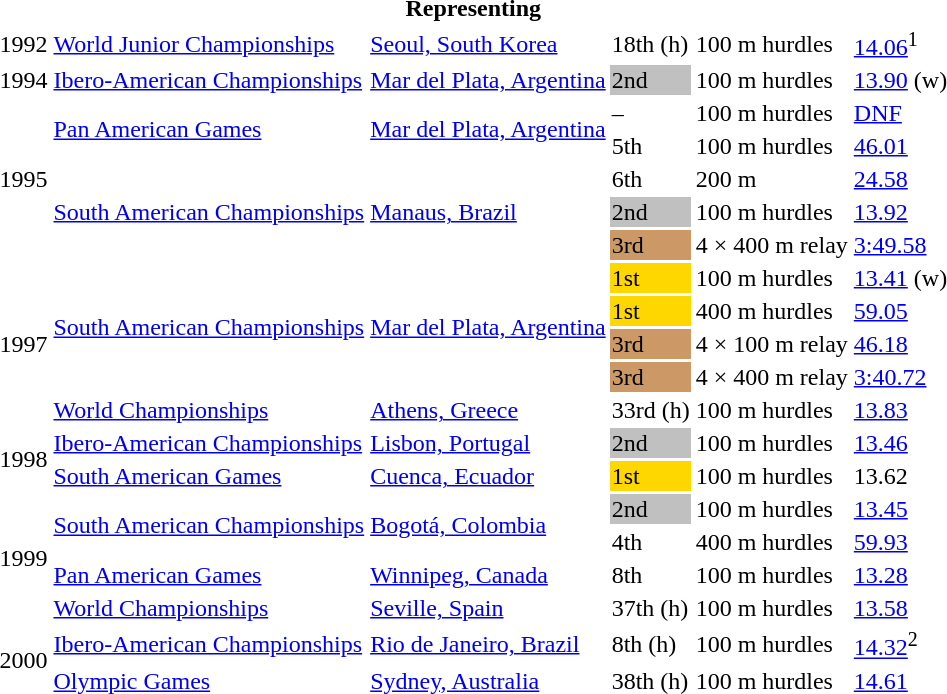<table>
<tr>
<th colspan="6">Representing </th>
</tr>
<tr>
<td>1992</td>
<td><a href='#'>World Junior Championships</a></td>
<td><a href='#'>Seoul, South Korea</a></td>
<td>18th (h)</td>
<td>100 m hurdles</td>
<td><a href='#'>14.06</a><sup>1</sup></td>
</tr>
<tr>
<td>1994</td>
<td><a href='#'>Ibero-American Championships</a></td>
<td><a href='#'>Mar del Plata, Argentina</a></td>
<td bgcolor=silver>2nd</td>
<td>100 m hurdles</td>
<td><a href='#'>13.90</a> (w)</td>
</tr>
<tr>
<td rowspan=5>1995</td>
<td rowspan=2><a href='#'>Pan American Games</a></td>
<td rowspan=2><a href='#'>Mar del Plata, Argentina</a></td>
<td>–</td>
<td>100 m hurdles</td>
<td><a href='#'>DNF</a></td>
</tr>
<tr>
<td>5th</td>
<td>100 m hurdles</td>
<td><a href='#'>46.01</a></td>
</tr>
<tr>
<td rowspan=3><a href='#'>South American Championships</a></td>
<td rowspan=3><a href='#'>Manaus, Brazil</a></td>
<td>6th</td>
<td>200 m</td>
<td><a href='#'>24.58</a></td>
</tr>
<tr>
<td bgcolor=silver>2nd</td>
<td>100 m hurdles</td>
<td><a href='#'>13.92</a></td>
</tr>
<tr>
<td bgcolor=cc9966>3rd</td>
<td>4 × 400 m relay</td>
<td><a href='#'>3:49.58</a></td>
</tr>
<tr>
<td rowspan=5>1997</td>
<td rowspan=4><a href='#'>South American Championships</a></td>
<td rowspan=4><a href='#'>Mar del Plata, Argentina</a></td>
<td bgcolor=gold>1st</td>
<td>100 m hurdles</td>
<td><a href='#'>13.41</a> (w)</td>
</tr>
<tr>
<td bgcolor=gold>1st</td>
<td>400 m hurdles</td>
<td><a href='#'>59.05</a></td>
</tr>
<tr>
<td bgcolor=cc9966>3rd</td>
<td>4 × 100 m relay</td>
<td><a href='#'>46.18</a></td>
</tr>
<tr>
<td bgcolor=cc9966>3rd</td>
<td>4 × 400 m relay</td>
<td><a href='#'>3:40.72</a></td>
</tr>
<tr>
<td><a href='#'>World Championships</a></td>
<td><a href='#'>Athens, Greece</a></td>
<td>33rd (h)</td>
<td>100 m hurdles</td>
<td><a href='#'>13.83</a></td>
</tr>
<tr>
<td rowspan=2>1998</td>
<td><a href='#'>Ibero-American Championships</a></td>
<td><a href='#'>Lisbon, Portugal</a></td>
<td bgcolor=silver>2nd</td>
<td>100 m hurdles</td>
<td><a href='#'>13.46</a></td>
</tr>
<tr>
<td><a href='#'>South American Games</a></td>
<td><a href='#'>Cuenca, Ecuador</a></td>
<td bgcolor=gold>1st</td>
<td>100 m hurdles</td>
<td>13.62</td>
</tr>
<tr>
<td rowspan=4>1999</td>
<td rowspan=2><a href='#'>South American Championships</a></td>
<td rowspan=2><a href='#'>Bogotá, Colombia</a></td>
<td bgcolor=silver>2nd</td>
<td>100 m hurdles</td>
<td><a href='#'>13.45</a></td>
</tr>
<tr>
<td>4th</td>
<td>400 m hurdles</td>
<td><a href='#'>59.93</a></td>
</tr>
<tr>
<td><a href='#'>Pan American Games</a></td>
<td><a href='#'>Winnipeg, Canada</a></td>
<td>8th</td>
<td>100 m hurdles</td>
<td><a href='#'>13.28</a></td>
</tr>
<tr>
<td><a href='#'>World Championships</a></td>
<td><a href='#'>Seville, Spain</a></td>
<td>37th (h)</td>
<td>100 m hurdles</td>
<td><a href='#'>13.58</a></td>
</tr>
<tr>
<td rowspan=2>2000</td>
<td><a href='#'>Ibero-American Championships</a></td>
<td><a href='#'>Rio de Janeiro, Brazil</a></td>
<td>8th (h)</td>
<td>100 m hurdles</td>
<td><a href='#'>14.32</a><sup>2</sup></td>
</tr>
<tr>
<td><a href='#'>Olympic Games</a></td>
<td><a href='#'>Sydney, Australia</a></td>
<td>38th (h)</td>
<td>100 m hurdles</td>
<td><a href='#'>14.61</a></td>
</tr>
</table>
